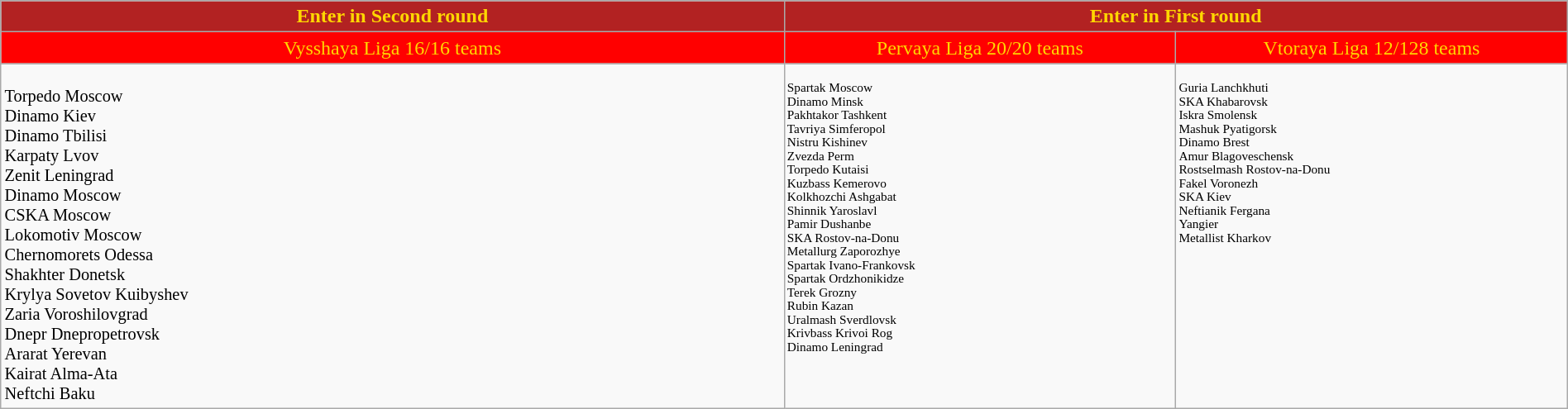<table class="wikitable" style="width:100%;">
<tr style="background:Firebrick; text-align:center;">
<td style="width:50%; color:Gold" colspan="1"><strong>Enter in Second round</strong></td>
<td style="width:50%; color:Gold" colspan="2"><strong>Enter in First round</strong></td>
</tr>
<tr style="background:Red;">
<td style="text-align:center; width:50%; color:Gold" colspan=1>Vysshaya Liga 16/16 teams</td>
<td style="text-align:center; width:25%; color:Gold" colspan=1>Pervaya Liga 20/20 teams</td>
<td style="text-align:center; width:25%; color:Gold" colspan=1>Vtoraya Liga 12/128 teams</td>
</tr>
<tr style="vertical-align:top; font-size:85%;">
<td><br> Torpedo Moscow<br>
 Dinamo Kiev<br>
 Dinamo Tbilisi<br>
 Karpaty Lvov<br>
 Zenit Leningrad<br>
 Dinamo Moscow<br>
 CSKA Moscow<br>
 Lokomotiv Moscow<br>
 Chernomorets Odessa<br>
 Shakhter Donetsk<br>
 Krylya Sovetov Kuibyshev<br>
 Zaria Voroshilovgrad<br>
 Dnepr Dnepropetrovsk<br>
 Ararat Yerevan<br>
 Kairat Alma-Ata<br>
 Neftchi Baku<br></td>
<td style="font-size:75%;"><br> Spartak Moscow<br>
 Dinamo Minsk<br>
 Pakhtakor Tashkent<br>
 Tavriya Simferopol<br>
 Nistru Kishinev<br>
 Zvezda Perm<br>
 Torpedo Kutaisi<br>
 Kuzbass Kemerovo<br>
 Kolkhozchi Ashgabat<br>
 Shinnik Yaroslavl<br>
 Pamir Dushanbe<br>
 SKA Rostov-na-Donu<br>
 Metallurg Zaporozhye<br>
 Spartak Ivano-Frankovsk<br>
 Spartak Ordzhonikidze<br>
 Terek Grozny<br>
 Rubin Kazan<br>
 Uralmash Sverdlovsk<br>
 Krivbass Krivoi Rog<br>
 Dinamo Leningrad<br></td>
<td style="font-size:75%;"><br> Guria Lanchkhuti<br>
 SKA Khabarovsk<br>
 Iskra Smolensk<br>
 Mashuk Pyatigorsk<br>
 Dinamo Brest<br>
 Amur Blagoveschensk<br>
 Rostselmash Rostov-na-Donu<br>
 Fakel Voronezh<br>
 SKA Kiev<br>
 Neftianik Fergana<br>
 Yangier<br>
 Metallist Kharkov<br></td>
</tr>
</table>
